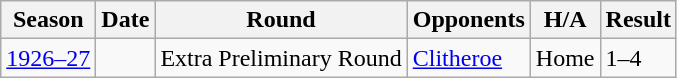<table class="wikitable">
<tr>
<th>Season</th>
<th>Date</th>
<th>Round</th>
<th>Opponents</th>
<th>H/A</th>
<th>Result</th>
</tr>
<tr>
<td><a href='#'>1926–27</a></td>
<td></td>
<td>Extra Preliminary Round</td>
<td><a href='#'>Clitheroe</a></td>
<td>Home</td>
<td>1–4</td>
</tr>
</table>
